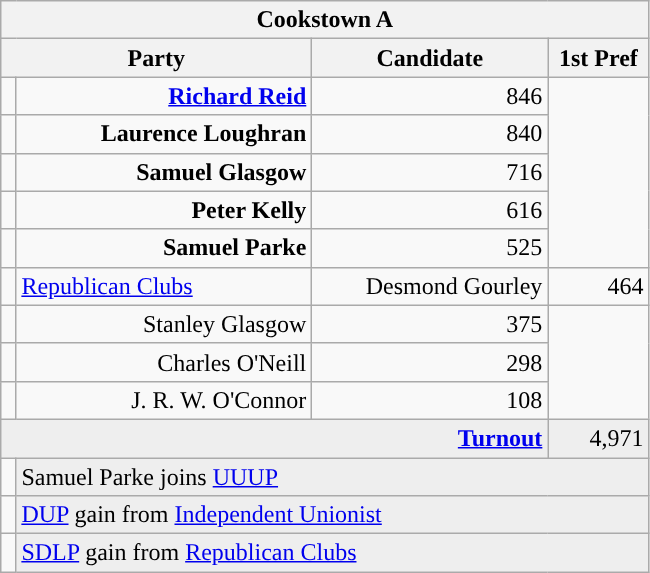<table class="wikitable">
<tr>
<th colspan="4" align="center">Cookstown A</th>
</tr>
<tr>
<th colspan="2" align="center" width=200>Party</th>
<th width=150>Candidate</th>
<th width=60>1st Pref</th>
</tr>
<tr>
<td></td>
<td align="right"><strong><a href='#'>Richard Reid</a></strong></td>
<td align="right">846</td>
</tr>
<tr>
<td></td>
<td align="right"><strong>Laurence Loughran</strong></td>
<td align="right">840</td>
</tr>
<tr>
<td></td>
<td align="right"><strong>Samuel Glasgow</strong></td>
<td align="right">716</td>
</tr>
<tr>
<td></td>
<td align="right"><strong>Peter Kelly</strong></td>
<td align="right">616</td>
</tr>
<tr>
<td></td>
<td align="right"><strong>Samuel Parke</strong></td>
<td align="right">525</td>
</tr>
<tr>
<td style="background-color: "></td>
<td><a href='#'>Republican Clubs</a></td>
<td align="right">Desmond Gourley</td>
<td align="right">464</td>
</tr>
<tr>
<td></td>
<td align="right">Stanley Glasgow</td>
<td align="right">375</td>
</tr>
<tr>
<td></td>
<td align="right">Charles O'Neill</td>
<td align="right">298</td>
</tr>
<tr>
<td></td>
<td align="right">J. R. W. O'Connor</td>
<td align="right">108</td>
</tr>
<tr bgcolor="EEEEEE">
<td colspan=3 align="right"><strong><a href='#'>Turnout</a></strong></td>
<td align="right">4,971</td>
</tr>
<tr>
<td bgcolor=></td>
<td colspan=3 bgcolor="EEEEEE">Samuel Parke joins <a href='#'>UUUP</a></td>
</tr>
<tr>
<td bgcolor=></td>
<td colspan=3 bgcolor="EEEEEE"><a href='#'>DUP</a> gain from <a href='#'>Independent Unionist</a></td>
</tr>
<tr>
<td bgcolor=></td>
<td colspan=3 bgcolor="EEEEEE"><a href='#'>SDLP</a> gain from <a href='#'>Republican Clubs</a></td>
</tr>
</table>
